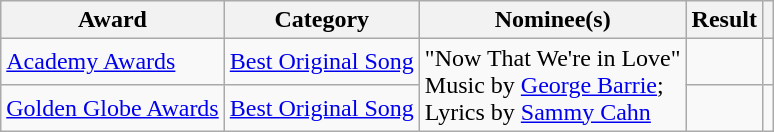<table class="wikitable plainrowheaders">
<tr>
<th>Award</th>
<th>Category</th>
<th>Nominee(s)</th>
<th>Result</th>
<th></th>
</tr>
<tr>
<td><a href='#'>Academy Awards</a></td>
<td><a href='#'>Best Original Song</a></td>
<td rowspan="2">"Now That We're in Love" <br> Music by <a href='#'>George Barrie</a>; <br> Lyrics by <a href='#'>Sammy Cahn</a></td>
<td></td>
<td style="text-align:center"></td>
</tr>
<tr>
<td><a href='#'>Golden Globe Awards</a></td>
<td><a href='#'>Best Original Song</a></td>
<td></td>
<td style="text-align:center;"></td>
</tr>
</table>
